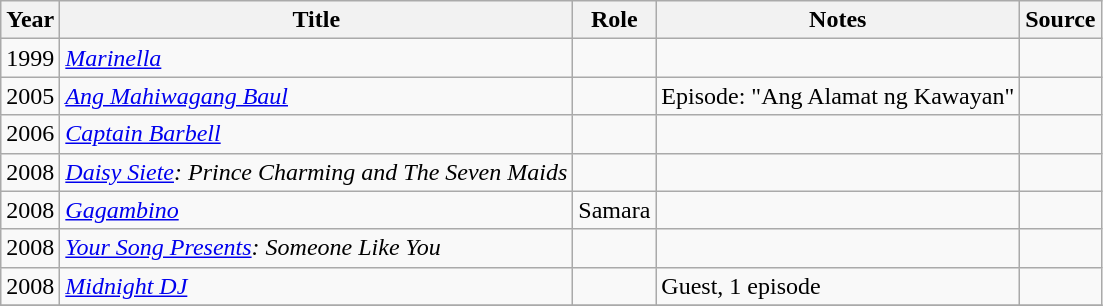<table class="wikitable sortable" >
<tr>
<th>Year</th>
<th>Title</th>
<th>Role</th>
<th class="unsortable">Notes </th>
<th class="unsortable">Source </th>
</tr>
<tr>
<td>1999</td>
<td><em><a href='#'>Marinella</a></em></td>
<td></td>
<td></td>
<td></td>
</tr>
<tr>
<td>2005</td>
<td><em><a href='#'>Ang Mahiwagang Baul</a></em></td>
<td></td>
<td>Episode: "Ang Alamat ng Kawayan"</td>
<td></td>
</tr>
<tr>
<td>2006</td>
<td><em><a href='#'>Captain Barbell</a></em></td>
<td></td>
<td></td>
<td></td>
</tr>
<tr>
<td>2008</td>
<td><em><a href='#'>Daisy Siete</a>:  Prince Charming and The Seven Maids</em></td>
<td></td>
<td></td>
<td></td>
</tr>
<tr>
<td>2008</td>
<td><em><a href='#'>Gagambino</a></em></td>
<td>Samara</td>
<td></td>
<td></td>
</tr>
<tr>
<td>2008</td>
<td><em><a href='#'>Your Song Presents</a>: Someone Like You</em></td>
<td></td>
<td></td>
<td></td>
</tr>
<tr>
<td>2008</td>
<td><em><a href='#'>Midnight DJ</a></em></td>
<td></td>
<td>Guest, 1 episode</td>
<td></td>
</tr>
<tr>
</tr>
</table>
